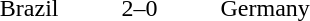<table style="text-align:center">
<tr>
<th width=200></th>
<th width=100></th>
<th width=200></th>
</tr>
<tr>
<td align=right>Brazil</td>
<td>2–0</td>
<td align=left>Germany</td>
</tr>
<tr>
</tr>
</table>
